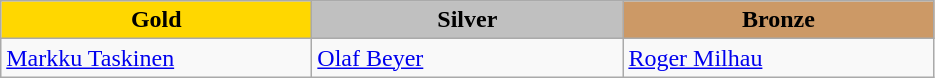<table class="wikitable" style="text-align:left">
<tr align="center">
<td width=200 bgcolor=gold><strong>Gold</strong></td>
<td width=200 bgcolor=silver><strong>Silver</strong></td>
<td width=200 bgcolor=CC9966><strong>Bronze</strong></td>
</tr>
<tr>
<td><a href='#'>Markku Taskinen</a><br><em></em></td>
<td><a href='#'>Olaf Beyer</a><br><em></em></td>
<td><a href='#'>Roger Milhau</a><br><em></em></td>
</tr>
</table>
